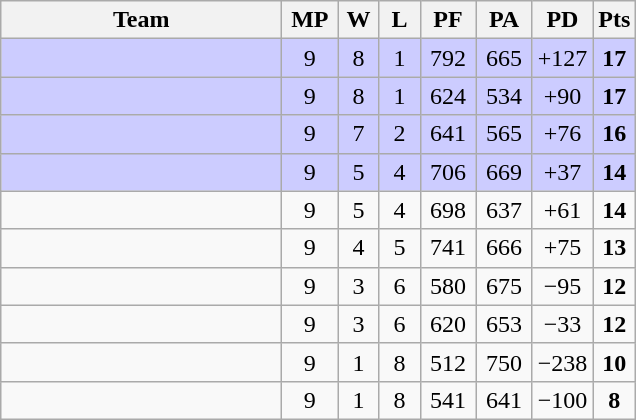<table class="wikitable" style="text-align:center;">
<tr>
<th width=180>Team</th>
<th width=30>MP</th>
<th width=20>W</th>
<th width=20>L</th>
<th width=30>PF</th>
<th width=30>PA</th>
<th width=30>PD</th>
<th width=20>Pts</th>
</tr>
<tr bgcolor="#CCCCFF">
<td align=left></td>
<td>9</td>
<td>8</td>
<td>1</td>
<td>792</td>
<td>665</td>
<td>+127</td>
<td><strong>17</strong></td>
</tr>
<tr bgcolor="#CCCCFF">
<td align=left></td>
<td>9</td>
<td>8</td>
<td>1</td>
<td>624</td>
<td>534</td>
<td>+90</td>
<td><strong>17</strong></td>
</tr>
<tr bgcolor="#CCCCFF">
<td align=left></td>
<td>9</td>
<td>7</td>
<td>2</td>
<td>641</td>
<td>565</td>
<td>+76</td>
<td><strong>16</strong></td>
</tr>
<tr bgcolor="#CCCCFF">
<td align=left></td>
<td>9</td>
<td>5</td>
<td>4</td>
<td>706</td>
<td>669</td>
<td>+37</td>
<td><strong>14</strong></td>
</tr>
<tr>
<td align=left></td>
<td>9</td>
<td>5</td>
<td>4</td>
<td>698</td>
<td>637</td>
<td>+61</td>
<td><strong>14</strong></td>
</tr>
<tr>
<td align=left></td>
<td>9</td>
<td>4</td>
<td>5</td>
<td>741</td>
<td>666</td>
<td>+75</td>
<td><strong>13</strong></td>
</tr>
<tr>
<td align=left></td>
<td>9</td>
<td>3</td>
<td>6</td>
<td>580</td>
<td>675</td>
<td>−95</td>
<td><strong>12</strong></td>
</tr>
<tr>
<td align=left></td>
<td>9</td>
<td>3</td>
<td>6</td>
<td>620</td>
<td>653</td>
<td>−33</td>
<td><strong>12</strong></td>
</tr>
<tr>
<td align=left></td>
<td>9</td>
<td>1</td>
<td>8</td>
<td>512</td>
<td>750</td>
<td>−238</td>
<td><strong>10</strong></td>
</tr>
<tr>
<td align=left></td>
<td>9</td>
<td>1</td>
<td>8</td>
<td>541</td>
<td>641</td>
<td>−100</td>
<td><strong>8</strong></td>
</tr>
</table>
